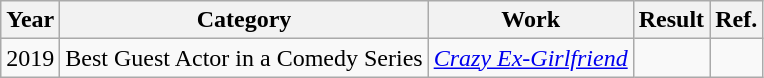<table class="wikitable">
<tr>
<th>Year</th>
<th>Category</th>
<th>Work</th>
<th>Result</th>
<th>Ref.</th>
</tr>
<tr>
<td>2019</td>
<td>Best Guest Actor in a Comedy Series</td>
<td><em><a href='#'>Crazy Ex-Girlfriend</a></em></td>
<td></td>
<td align="center"></td>
</tr>
</table>
